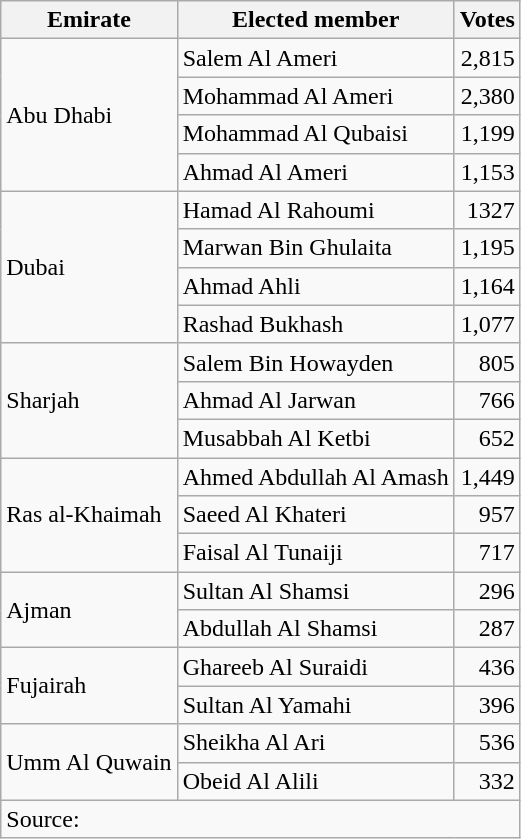<table class=wikitable>
<tr>
<th>Emirate</th>
<th>Elected member</th>
<th>Votes</th>
</tr>
<tr>
<td rowspan=4>Abu Dhabi</td>
<td>Salem Al Ameri</td>
<td align=right>2,815</td>
</tr>
<tr>
<td>Mohammad Al Ameri</td>
<td align=right>2,380</td>
</tr>
<tr>
<td>Mohammad Al Qubaisi</td>
<td align=right>1,199</td>
</tr>
<tr>
<td>Ahmad Al Ameri</td>
<td align=right>1,153</td>
</tr>
<tr>
<td rowspan=4>Dubai</td>
<td>Hamad Al Rahoumi</td>
<td align=right>1327</td>
</tr>
<tr>
<td>Marwan Bin Ghulaita</td>
<td align=right>1,195</td>
</tr>
<tr>
<td>Ahmad Ahli</td>
<td align=right>1,164</td>
</tr>
<tr>
<td>Rashad Bukhash</td>
<td align=right>1,077</td>
</tr>
<tr>
<td rowspan=3>Sharjah</td>
<td>Salem Bin Howayden</td>
<td align=right>805</td>
</tr>
<tr>
<td>Ahmad Al Jarwan</td>
<td align=right>766</td>
</tr>
<tr>
<td>Musabbah Al Ketbi</td>
<td align=right>652</td>
</tr>
<tr>
<td rowspan=3>Ras al-Khaimah</td>
<td>Ahmed Abdullah Al Amash</td>
<td align=right>1,449</td>
</tr>
<tr>
<td>Saeed Al Khateri</td>
<td align=right>957</td>
</tr>
<tr>
<td>Faisal Al Tunaiji</td>
<td align=right>717</td>
</tr>
<tr>
<td rowspan=2>Ajman</td>
<td>Sultan Al Shamsi</td>
<td align=right>296</td>
</tr>
<tr>
<td>Abdullah Al Shamsi</td>
<td align=right>287</td>
</tr>
<tr>
<td rowspan=2>Fujairah</td>
<td>Ghareeb Al Suraidi</td>
<td align=right>436</td>
</tr>
<tr>
<td>Sultan Al Yamahi</td>
<td align=right>396</td>
</tr>
<tr>
<td rowspan=2>Umm Al Quwain</td>
<td>Sheikha Al Ari</td>
<td align=right>536</td>
</tr>
<tr>
<td>Obeid Al Alili</td>
<td align=right>332</td>
</tr>
<tr>
<td colspan=3>Source: </td>
</tr>
</table>
